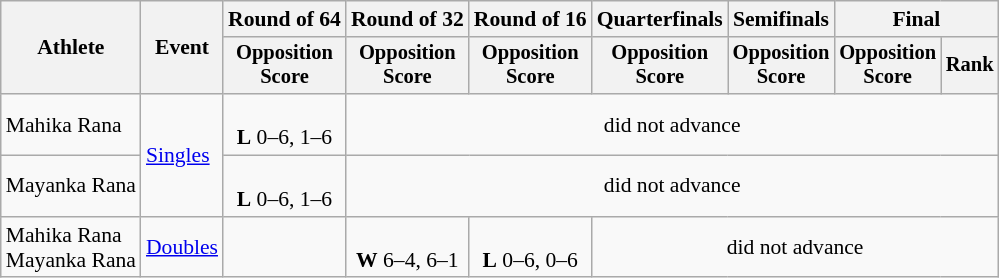<table class=wikitable style="font-size:90%; text-align:center;">
<tr>
<th rowspan="2">Athlete</th>
<th rowspan="2">Event</th>
<th>Round of 64</th>
<th>Round of 32</th>
<th>Round of 16</th>
<th>Quarterfinals</th>
<th>Semifinals</th>
<th colspan=2>Final</th>
</tr>
<tr style="font-size:95%">
<th>Opposition<br>Score</th>
<th>Opposition<br>Score</th>
<th>Opposition<br>Score</th>
<th>Opposition<br>Score</th>
<th>Opposition<br>Score</th>
<th>Opposition<br>Score</th>
<th>Rank</th>
</tr>
<tr>
<td align=left>Mahika Rana</td>
<td align=left rowspan=2><a href='#'>Singles</a></td>
<td><br><strong>L</strong> 0–6, 1–6</td>
<td colspan=6>did not advance</td>
</tr>
<tr>
<td align=left>Mayanka Rana</td>
<td><br><strong>L</strong> 0–6, 1–6</td>
<td colspan=6>did not advance</td>
</tr>
<tr>
<td align=left>Mahika Rana<br>Mayanka Rana</td>
<td align=left><a href='#'>Doubles</a></td>
<td></td>
<td><br><strong>W</strong> 6–4, 6–1</td>
<td><br><strong>L</strong> 0–6, 0–6</td>
<td colspan=4>did not advance</td>
</tr>
</table>
